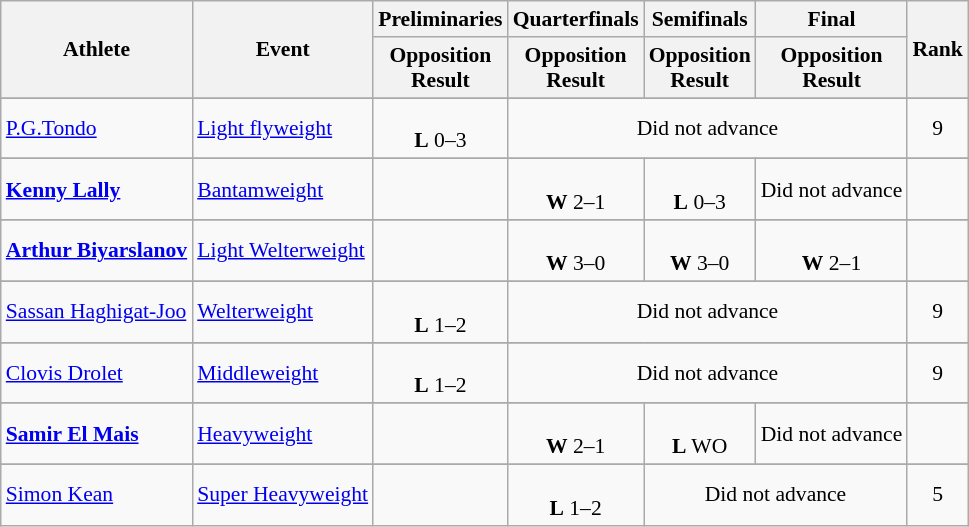<table class="wikitable" style="font-size:90%">
<tr>
<th rowspan=2>Athlete</th>
<th rowspan=2>Event</th>
<th>Preliminaries</th>
<th>Quarterfinals</th>
<th>Semifinals</th>
<th>Final</th>
<th rowspan=2>Rank</th>
</tr>
<tr>
<th>Opposition<br>Result</th>
<th>Opposition<br>Result</th>
<th>Opposition<br>Result</th>
<th>Opposition<br>Result</th>
</tr>
<tr>
</tr>
<tr align=center>
<td align=left><a href='#'>P.G.Tondo</a></td>
<td align=left><a href='#'>Light flyweight</a></td>
<td><br><strong>L</strong> 0–3</td>
<td colspan=3>Did not advance</td>
<td>9</td>
</tr>
<tr>
</tr>
<tr align=center>
<td align=left><strong><a href='#'>Kenny Lally</a></strong></td>
<td align=left><a href='#'>Bantamweight</a></td>
<td></td>
<td><br><strong>W</strong> 2–1</td>
<td><br><strong>L</strong> 0–3</td>
<td>Did not advance</td>
<td></td>
</tr>
<tr>
</tr>
<tr align=center>
<td align=left><strong><a href='#'>Arthur Biyarslanov</a></strong></td>
<td align=left><a href='#'>Light Welterweight</a></td>
<td></td>
<td><br><strong>W</strong> 3–0</td>
<td><br><strong>W</strong> 3–0</td>
<td><br><strong>W</strong> 2–1</td>
<td></td>
</tr>
<tr>
</tr>
<tr align=center>
<td align=left><a href='#'>Sassan Haghigat-Joo</a></td>
<td align=left><a href='#'>Welterweight</a></td>
<td><br><strong>L</strong> 1–2</td>
<td colspan=3>Did not advance</td>
<td>9</td>
</tr>
<tr>
</tr>
<tr align=center>
<td align=left><a href='#'>Clovis Drolet</a></td>
<td align=left><a href='#'>Middleweight</a></td>
<td><br><strong>L</strong> 1–2</td>
<td colspan=3>Did not advance</td>
<td>9</td>
</tr>
<tr>
</tr>
<tr align=center>
<td align=left><strong><a href='#'>Samir El Mais</a></strong></td>
<td align=left><a href='#'>Heavyweight</a></td>
<td></td>
<td><br><strong>W</strong> 2–1</td>
<td><br><strong>L</strong> WO</td>
<td>Did not advance</td>
<td></td>
</tr>
<tr>
</tr>
<tr align=center>
<td align=left><a href='#'>Simon Kean</a></td>
<td align=left><a href='#'>Super Heavyweight</a></td>
<td></td>
<td><br><strong>L</strong> 1–2</td>
<td colspan=2>Did not advance</td>
<td>5</td>
</tr>
</table>
